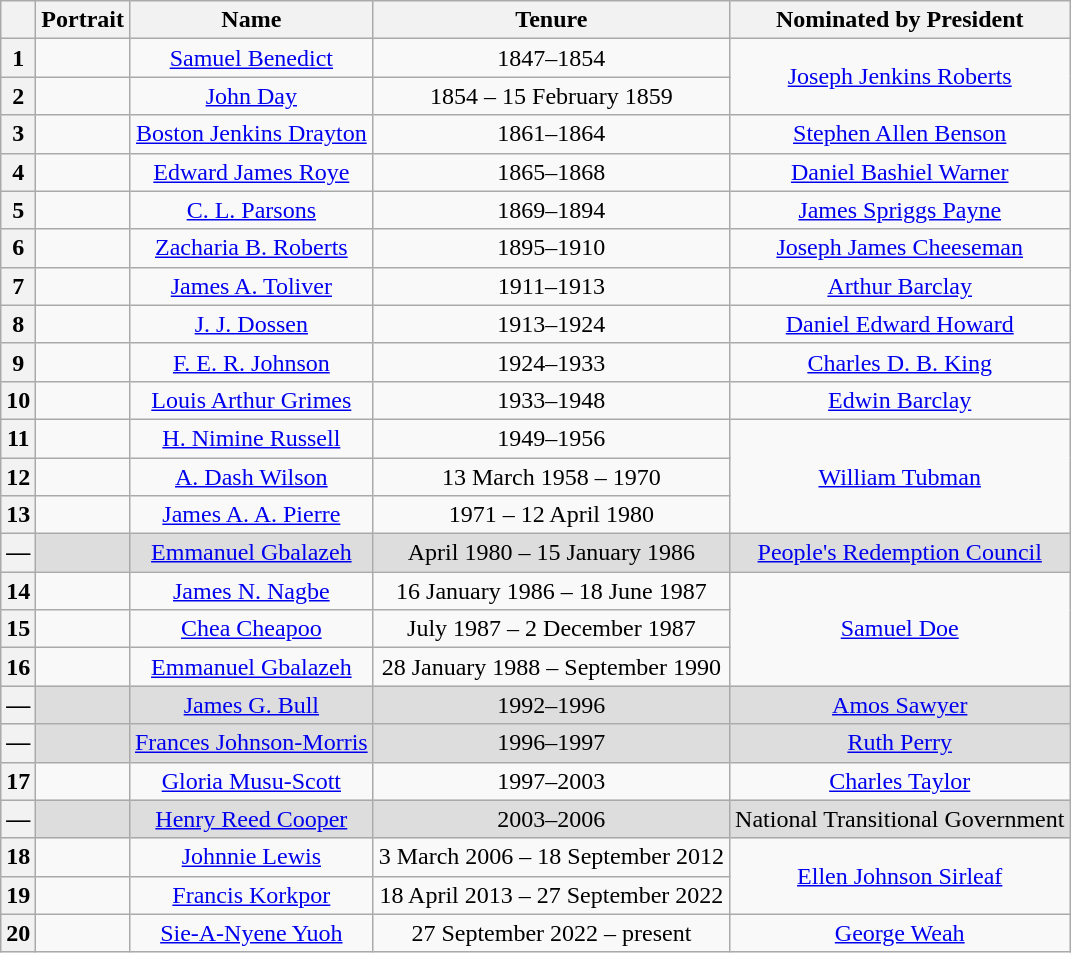<table class="wikitable" style="text-align:center">
<tr>
<th></th>
<th>Portrait</th>
<th>Name<br></th>
<th>Tenure</th>
<th>Nominated by President</th>
</tr>
<tr>
<th>1</th>
<td></td>
<td><a href='#'>Samuel Benedict</a><br></td>
<td>1847–1854</td>
<td rowspan="2"><a href='#'>Joseph Jenkins Roberts</a></td>
</tr>
<tr>
<th>2</th>
<td></td>
<td><a href='#'>John Day</a><br></td>
<td>1854 – 15 February 1859</td>
</tr>
<tr>
<th>3</th>
<td></td>
<td><a href='#'>Boston Jenkins Drayton</a><br></td>
<td>1861–1864</td>
<td><a href='#'>Stephen Allen Benson</a></td>
</tr>
<tr>
<th>4</th>
<td></td>
<td><a href='#'>Edward James Roye</a><br></td>
<td>1865–1868</td>
<td><a href='#'>Daniel Bashiel Warner</a></td>
</tr>
<tr>
<th>5</th>
<td></td>
<td><a href='#'>C. L. Parsons</a></td>
<td>1869–1894</td>
<td><a href='#'>James Spriggs Payne</a></td>
</tr>
<tr>
<th>6</th>
<td></td>
<td><a href='#'>Zacharia B. Roberts</a></td>
<td>1895–1910</td>
<td><a href='#'>Joseph James Cheeseman</a></td>
</tr>
<tr>
<th>7</th>
<td></td>
<td><a href='#'>James A. Toliver</a></td>
<td>1911–1913</td>
<td><a href='#'>Arthur Barclay</a></td>
</tr>
<tr>
<th>8</th>
<td></td>
<td><a href='#'>J. J. Dossen</a><br></td>
<td>1913–1924</td>
<td><a href='#'>Daniel Edward Howard</a></td>
</tr>
<tr>
<th>9</th>
<td></td>
<td><a href='#'>F. E. R. Johnson</a></td>
<td>1924–1933</td>
<td><a href='#'>Charles D. B. King</a></td>
</tr>
<tr>
<th>10</th>
<td></td>
<td><a href='#'>Louis Arthur Grimes</a><br></td>
<td>1933–1948</td>
<td><a href='#'>Edwin Barclay</a></td>
</tr>
<tr>
<th>11</th>
<td></td>
<td><a href='#'>H. Nimine Russell</a></td>
<td>1949–1956</td>
<td rowspan="3"><a href='#'>William Tubman</a></td>
</tr>
<tr>
<th>12</th>
<td></td>
<td><a href='#'>A. Dash Wilson</a><br></td>
<td>13 March 1958 – 1970</td>
</tr>
<tr>
<th>13</th>
<td></td>
<td><a href='#'>James A. A. Pierre</a><br></td>
<td>1971 – 12 April 1980</td>
</tr>
<tr bgcolor="#dddddd">
<th>—</th>
<td></td>
<td><a href='#'>Emmanuel Gbalazeh</a><br></td>
<td>April 1980 – 15 January 1986</td>
<td><a href='#'>People's Redemption Council</a></td>
</tr>
<tr>
<th>14</th>
<td></td>
<td><a href='#'>James N. Nagbe</a></td>
<td>16 January 1986 – 18 June 1987</td>
<td rowspan="3"><a href='#'>Samuel Doe</a></td>
</tr>
<tr>
<th>15</th>
<td></td>
<td><a href='#'>Chea Cheapoo</a><br></td>
<td>July 1987 – 2 December 1987</td>
</tr>
<tr>
<th>16</th>
<td></td>
<td><a href='#'>Emmanuel Gbalazeh</a><br></td>
<td>28 January 1988 – September 1990</td>
</tr>
<tr bgcolor="#dddddd">
<th>—</th>
<td></td>
<td><a href='#'>James G. Bull</a></td>
<td>1992–1996</td>
<td><a href='#'>Amos Sawyer</a></td>
</tr>
<tr bgcolor="#dddddd">
<th>—</th>
<td></td>
<td><a href='#'>Frances Johnson-Morris</a></td>
<td>1996–1997</td>
<td><a href='#'>Ruth Perry</a></td>
</tr>
<tr>
<th>17</th>
<td></td>
<td><a href='#'>Gloria Musu-Scott</a></td>
<td>1997–2003</td>
<td><a href='#'>Charles Taylor</a></td>
</tr>
<tr bgcolor="#dddddd">
<th>—</th>
<td></td>
<td><a href='#'>Henry Reed Cooper</a><br></td>
<td>2003–2006</td>
<td>National Transitional Government</td>
</tr>
<tr>
<th>18</th>
<td></td>
<td><a href='#'>Johnnie Lewis</a><br></td>
<td>3 March 2006 – 18 September 2012</td>
<td rowspan="2"><a href='#'>Ellen Johnson Sirleaf</a></td>
</tr>
<tr>
<th>19</th>
<td></td>
<td><a href='#'>Francis Korkpor</a><br></td>
<td>18 April 2013 – 27 September 2022</td>
</tr>
<tr>
<th>20</th>
<td></td>
<td><a href='#'>Sie-A-Nyene Yuoh</a></td>
<td>27 September 2022 – present</td>
<td><a href='#'>George Weah</a></td>
</tr>
</table>
